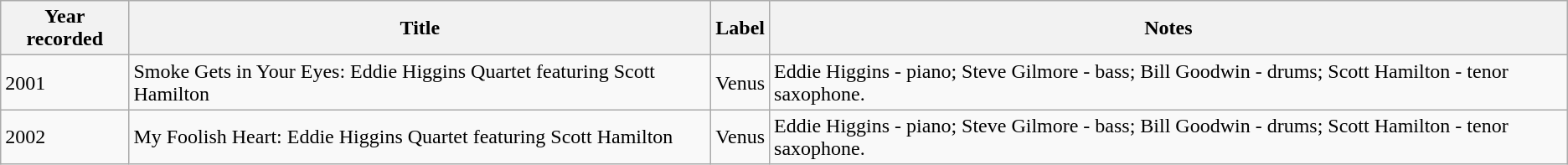<table class="wikitable sortable">
<tr>
<th>Year recorded</th>
<th>Title</th>
<th>Label</th>
<th>Notes</th>
</tr>
<tr>
<td>2001</td>
<td>Smoke Gets in Your Eyes: Eddie Higgins Quartet featuring Scott Hamilton</td>
<td>Venus</td>
<td>Eddie Higgins - piano; Steve Gilmore - bass; Bill Goodwin - drums; Scott Hamilton - tenor saxophone.</td>
</tr>
<tr>
<td>2002</td>
<td>My Foolish Heart: Eddie Higgins Quartet featuring Scott Hamilton</td>
<td>Venus</td>
<td>Eddie Higgins - piano; Steve Gilmore - bass; Bill Goodwin - drums; Scott Hamilton - tenor saxophone.</td>
</tr>
</table>
